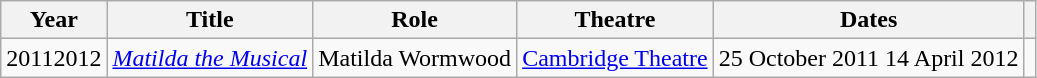<table class="wikitable">
<tr>
<th>Year</th>
<th>Title</th>
<th>Role</th>
<th>Theatre</th>
<th>Dates</th>
<th></th>
</tr>
<tr>
<td>20112012</td>
<td><em><a href='#'>Matilda the Musical</a></em></td>
<td>Matilda Wormwood</td>
<td><a href='#'>Cambridge Theatre</a></td>
<td>25 October 2011  14 April 2012</td>
<td></td>
</tr>
</table>
